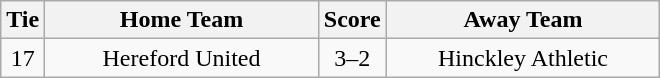<table class="wikitable" style="text-align:center;">
<tr>
<th width=20>Tie</th>
<th width=175>Home Team</th>
<th width=20>Score</th>
<th width=175>Away Team</th>
</tr>
<tr>
<td>17</td>
<td>Hereford United</td>
<td>3–2</td>
<td>Hinckley Athletic</td>
</tr>
</table>
